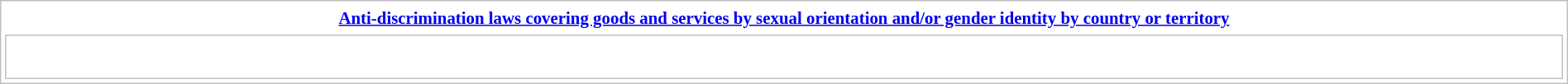<table class="collapsible collapsed" style="text-align: left; border: 1px solid silver; margin: 0.2em auto auto; width:100%; clear: both; padding: 1px;">
<tr>
<th style="font-size:87%; padding:0.2em 0.3em; text-align: center; "><span><a href='#'>Anti-discrimination laws covering goods and services by sexual orientation and/or gender identity by country or territory</a></span></th>
</tr>
<tr>
<td style="border: solid 1px silver; padding: 8px; "><br><div></div></td>
</tr>
</table>
